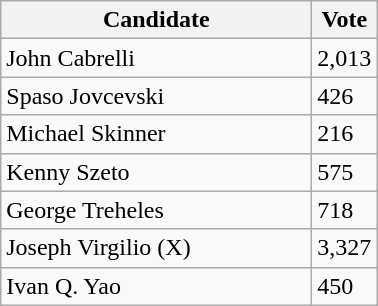<table class="wikitable">
<tr>
<th bgcolor="#DDDDFF" width="200px">Candidate</th>
<th bgcolor="#DDDDFF">Vote</th>
</tr>
<tr>
<td>John Cabrelli</td>
<td>2,013</td>
</tr>
<tr>
<td>Spaso Jovcevski</td>
<td>426</td>
</tr>
<tr>
<td>Michael Skinner</td>
<td>216</td>
</tr>
<tr>
<td>Kenny Szeto</td>
<td>575</td>
</tr>
<tr>
<td>George Treheles</td>
<td>718</td>
</tr>
<tr>
<td>Joseph Virgilio (X)</td>
<td>3,327</td>
</tr>
<tr>
<td>Ivan Q. Yao</td>
<td>450</td>
</tr>
</table>
